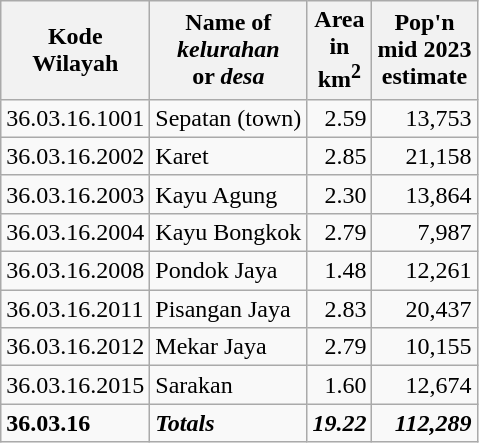<table class="wikitable">
<tr>
<th>Kode <br>Wilayah</th>
<th>Name of <br><em>kelurahan</em><br>or <em>desa</em></th>
<th>Area <br>in <br>km<sup>2</sup></th>
<th>Pop'n<br>mid 2023<br>estimate</th>
</tr>
<tr>
<td>36.03.16.1001</td>
<td>Sepatan (town)</td>
<td align="right">2.59</td>
<td align="right">13,753</td>
</tr>
<tr>
<td>36.03.16.2002</td>
<td>Karet</td>
<td align="right">2.85</td>
<td align="right">21,158</td>
</tr>
<tr>
<td>36.03.16.2003</td>
<td>Kayu Agung</td>
<td align="right">2.30</td>
<td align="right">13,864</td>
</tr>
<tr>
<td>36.03.16.2004</td>
<td>Kayu Bongkok</td>
<td align="right">2.79</td>
<td align="right">7,987</td>
</tr>
<tr>
<td>36.03.16.2008</td>
<td>Pondok Jaya</td>
<td align="right">1.48</td>
<td align="right">12,261</td>
</tr>
<tr>
<td>36.03.16.2011</td>
<td>Pisangan Jaya</td>
<td align="right">2.83</td>
<td align="right">20,437</td>
</tr>
<tr>
<td>36.03.16.2012</td>
<td>Mekar Jaya</td>
<td align="right">2.79</td>
<td align="right">10,155</td>
</tr>
<tr>
<td>36.03.16.2015</td>
<td>Sarakan</td>
<td align="right">1.60</td>
<td align="right">12,674</td>
</tr>
<tr>
<td><strong>36.03.16</strong></td>
<td><strong><em>Totals</em></strong></td>
<td align="right"><strong><em>19.22</em></strong></td>
<td align="right"><strong><em>112,289</em></strong></td>
</tr>
</table>
